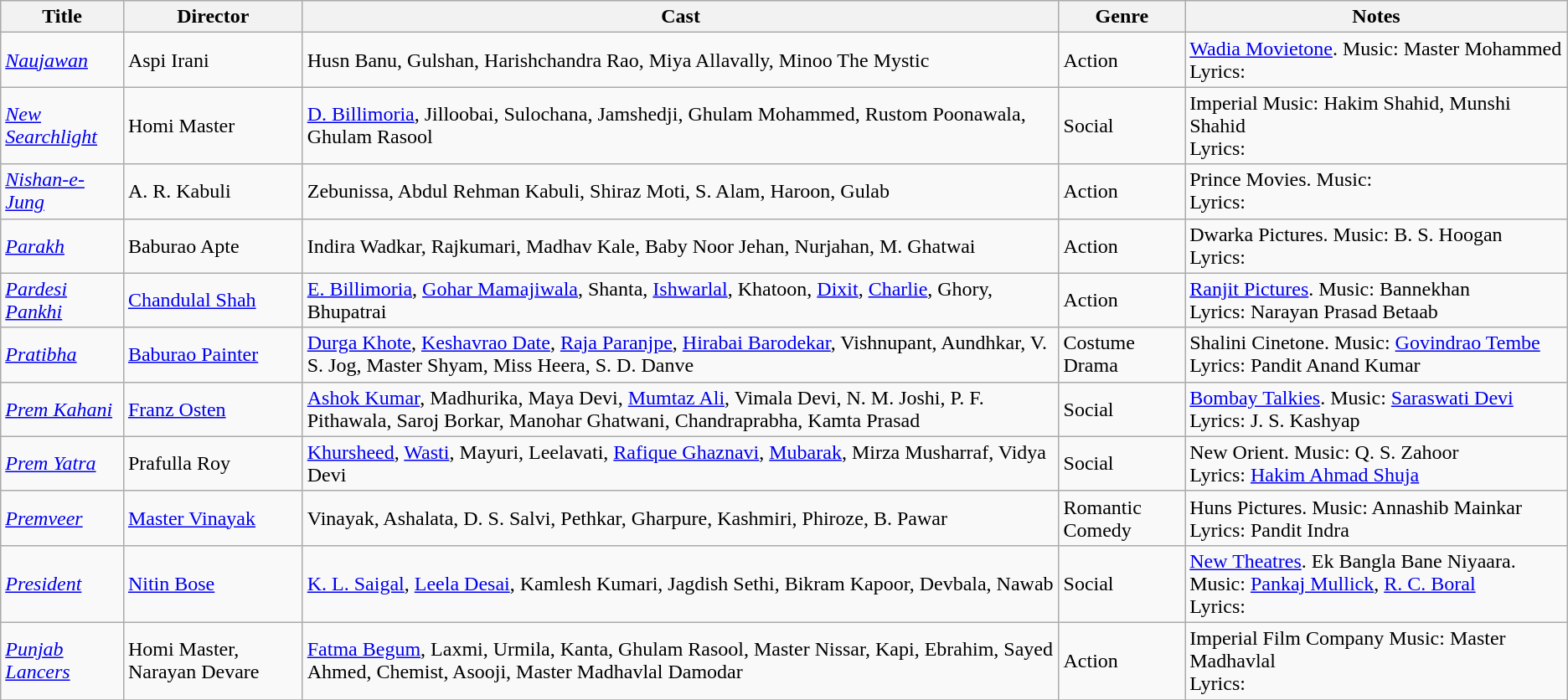<table class="wikitable">
<tr>
<th>Title</th>
<th>Director</th>
<th>Cast</th>
<th>Genre</th>
<th>Notes</th>
</tr>
<tr>
<td><em><a href='#'>Naujawan</a></em></td>
<td>Aspi Irani</td>
<td>Husn Banu, Gulshan, Harishchandra Rao, Miya Allavally, Minoo The Mystic</td>
<td>Action</td>
<td><a href='#'>Wadia Movietone</a>. Music: Master Mohammed<br>Lyrics:</td>
</tr>
<tr>
<td><em><a href='#'>New Searchlight</a></em></td>
<td>Homi Master</td>
<td><a href='#'>D. Billimoria</a>, Jilloobai, Sulochana, Jamshedji, Ghulam Mohammed, Rustom Poonawala, Ghulam Rasool</td>
<td>Social</td>
<td>Imperial Music: Hakim Shahid, Munshi Shahid<br>Lyrics:</td>
</tr>
<tr>
<td><em><a href='#'>Nishan-e-Jung</a></em></td>
<td>A. R. Kabuli</td>
<td>Zebunissa, Abdul Rehman Kabuli, Shiraz Moti, S. Alam, Haroon, Gulab</td>
<td>Action</td>
<td>Prince Movies. Music: <br>Lyrics:</td>
</tr>
<tr>
<td><em><a href='#'>Parakh</a></em></td>
<td>Baburao Apte</td>
<td>Indira Wadkar, Rajkumari,  Madhav Kale, Baby Noor Jehan, Nurjahan,  M. Ghatwai</td>
<td>Action</td>
<td>Dwarka Pictures. Music: B. S. Hoogan<br>Lyrics:</td>
</tr>
<tr>
<td><em><a href='#'>Pardesi Pankhi</a></em></td>
<td><a href='#'>Chandulal Shah</a></td>
<td><a href='#'>E. Billimoria</a>, <a href='#'>Gohar Mamajiwala</a>, Shanta, <a href='#'>Ishwarlal</a>, Khatoon, <a href='#'>Dixit</a>, <a href='#'>Charlie</a>, Ghory, Bhupatrai</td>
<td>Action</td>
<td><a href='#'>Ranjit Pictures</a>.  Music: Bannekhan<br>Lyrics: Narayan Prasad Betaab</td>
</tr>
<tr>
<td><em><a href='#'>Pratibha</a></em></td>
<td><a href='#'>Baburao Painter</a></td>
<td><a href='#'>Durga Khote</a>, <a href='#'>Keshavrao Date</a>, <a href='#'>Raja Paranjpe</a>, <a href='#'>Hirabai Barodekar</a>, Vishnupant, Aundhkar, V. S. Jog, Master Shyam, Miss Heera, S. D. Danve</td>
<td>Costume Drama</td>
<td>Shalini Cinetone.  Music: <a href='#'>Govindrao Tembe</a><br>Lyrics: Pandit Anand Kumar</td>
</tr>
<tr>
<td><em><a href='#'>Prem Kahani</a></em></td>
<td><a href='#'>Franz Osten</a></td>
<td><a href='#'>Ashok Kumar</a>, Madhurika, Maya Devi, <a href='#'>Mumtaz Ali</a>,  Vimala Devi, N. M. Joshi, P. F. Pithawala, Saroj Borkar, Manohar Ghatwani, Chandraprabha, Kamta Prasad</td>
<td>Social</td>
<td><a href='#'>Bombay Talkies</a>. Music: <a href='#'>Saraswati Devi</a><br>Lyrics: J. S. Kashyap</td>
</tr>
<tr>
<td><em><a href='#'>Prem Yatra</a></em></td>
<td>Prafulla Roy</td>
<td><a href='#'>Khursheed</a>, <a href='#'>Wasti</a>, Mayuri, Leelavati, <a href='#'>Rafique Ghaznavi</a>, <a href='#'>Mubarak</a>, Mirza Musharraf, Vidya Devi</td>
<td>Social</td>
<td>New Orient. Music: Q. S. Zahoor<br>Lyrics: <a href='#'>Hakim Ahmad Shuja</a></td>
</tr>
<tr>
<td><em><a href='#'>Premveer</a></em></td>
<td><a href='#'>Master Vinayak</a></td>
<td>Vinayak, Ashalata, D. S. Salvi, Pethkar, Gharpure,  Kashmiri, Phiroze, B. Pawar</td>
<td>Romantic Comedy</td>
<td>Huns Pictures. Music: Annashib Mainkar<br>Lyrics: Pandit Indra</td>
</tr>
<tr>
<td><em><a href='#'>President</a></em></td>
<td><a href='#'>Nitin Bose</a></td>
<td><a href='#'>K. L. Saigal</a>, <a href='#'>Leela Desai</a>, Kamlesh Kumari, Jagdish Sethi, Bikram Kapoor, Devbala,  Nawab</td>
<td>Social</td>
<td><a href='#'>New Theatres</a>. Ek Bangla Bane Niyaara. Music: <a href='#'>Pankaj Mullick</a>, <a href='#'>R. C. Boral</a><br>Lyrics:</td>
</tr>
<tr>
<td><em><a href='#'>Punjab Lancers</a></em></td>
<td>Homi Master, Narayan Devare</td>
<td><a href='#'>Fatma Begum</a>, Laxmi, Urmila, Kanta, Ghulam Rasool, Master Nissar, Kapi, Ebrahim, Sayed Ahmed, Chemist, Asooji, Master Madhavlal Damodar</td>
<td>Action</td>
<td>Imperial Film Company Music: Master  Madhavlal<br>Lyrics:</td>
</tr>
<tr>
</tr>
</table>
